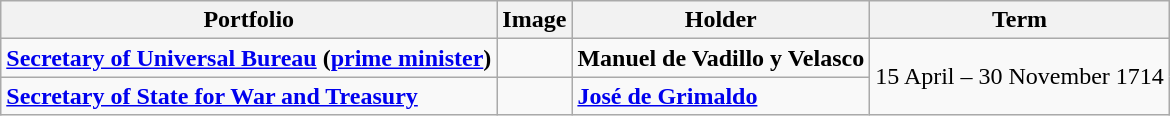<table class="wikitable">
<tr>
<th>Portfolio</th>
<th>Image</th>
<th>Holder</th>
<th>Term</th>
</tr>
<tr>
<td><strong><a href='#'>Secretary of Universal Bureau</a> (<a href='#'>prime minister</a>)</strong></td>
<td></td>
<td><strong>Manuel de Vadillo y Velasco</strong></td>
<td rowspan="2">15 April – 30 November 1714</td>
</tr>
<tr>
<td><strong><a href='#'>Secretary of State for War and Treasury</a></strong></td>
<td></td>
<td><strong><a href='#'>José de Grimaldo</a></strong></td>
</tr>
</table>
